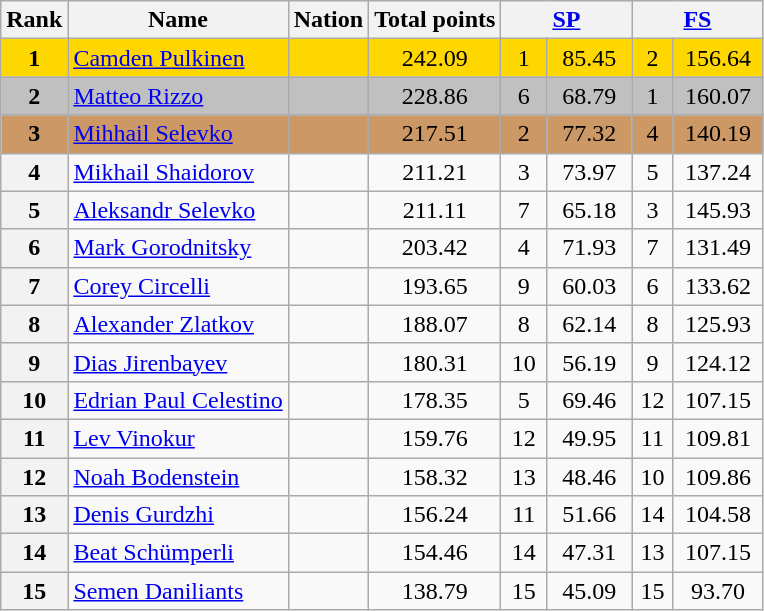<table class="wikitable sortable">
<tr>
<th>Rank</th>
<th>Name</th>
<th>Nation</th>
<th>Total points</th>
<th colspan="2" width="80px"><a href='#'>SP</a></th>
<th colspan="2" width="80px"><a href='#'>FS</a></th>
</tr>
<tr bgcolor="gold">
<td align="center"><strong>1</strong></td>
<td><a href='#'>Camden Pulkinen</a></td>
<td></td>
<td align="center">242.09</td>
<td align="center">1</td>
<td align="center">85.45</td>
<td align="center">2</td>
<td align="center">156.64</td>
</tr>
<tr bgcolor="silver">
<td align="center"><strong>2</strong></td>
<td><a href='#'>Matteo Rizzo</a></td>
<td></td>
<td align="center">228.86</td>
<td align="center">6</td>
<td align="center">68.79</td>
<td align="center">1</td>
<td align="center">160.07</td>
</tr>
<tr bgcolor="cc9966">
<td align="center"><strong>3</strong></td>
<td><a href='#'>Mihhail Selevko</a></td>
<td></td>
<td align="center">217.51</td>
<td align="center">2</td>
<td align="center">77.32</td>
<td align="center">4</td>
<td align="center">140.19</td>
</tr>
<tr>
<th>4</th>
<td><a href='#'>Mikhail Shaidorov</a></td>
<td></td>
<td align="center">211.21</td>
<td align="center">3</td>
<td align="center">73.97</td>
<td align="center">5</td>
<td align="center">137.24</td>
</tr>
<tr>
<th>5</th>
<td><a href='#'>Aleksandr Selevko</a></td>
<td></td>
<td align="center">211.11</td>
<td align="center">7</td>
<td align="center">65.18</td>
<td align="center">3</td>
<td align="center">145.93</td>
</tr>
<tr>
<th>6</th>
<td><a href='#'>Mark Gorodnitsky</a></td>
<td></td>
<td align="center">203.42</td>
<td align="center">4</td>
<td align="center">71.93</td>
<td align="center">7</td>
<td align="center">131.49</td>
</tr>
<tr>
<th>7</th>
<td><a href='#'>Corey Circelli</a></td>
<td></td>
<td align="center">193.65</td>
<td align="center">9</td>
<td align="center">60.03</td>
<td align="center">6</td>
<td align="center">133.62</td>
</tr>
<tr>
<th>8</th>
<td><a href='#'>Alexander Zlatkov</a></td>
<td></td>
<td align="center">188.07</td>
<td align="center">8</td>
<td align="center">62.14</td>
<td align="center">8</td>
<td align="center">125.93</td>
</tr>
<tr>
<th>9</th>
<td><a href='#'>Dias Jirenbayev</a></td>
<td></td>
<td align="center">180.31</td>
<td align="center">10</td>
<td align="center">56.19</td>
<td align="center">9</td>
<td align="center">124.12</td>
</tr>
<tr>
<th>10</th>
<td><a href='#'>Edrian Paul Celestino</a></td>
<td></td>
<td align="center">178.35</td>
<td align="center">5</td>
<td align="center">69.46</td>
<td align="center">12</td>
<td align="center">107.15</td>
</tr>
<tr>
<th>11</th>
<td><a href='#'>Lev Vinokur</a></td>
<td></td>
<td align="center">159.76</td>
<td align="center">12</td>
<td align="center">49.95</td>
<td align="center">11</td>
<td align="center">109.81</td>
</tr>
<tr>
<th>12</th>
<td><a href='#'>Noah Bodenstein</a></td>
<td></td>
<td align="center">158.32</td>
<td align="center">13</td>
<td align="center">48.46</td>
<td align="center">10</td>
<td align="center">109.86</td>
</tr>
<tr>
<th>13</th>
<td><a href='#'>Denis Gurdzhi</a></td>
<td></td>
<td align="center">156.24</td>
<td align="center">11</td>
<td align="center">51.66</td>
<td align="center">14</td>
<td align="center">104.58</td>
</tr>
<tr>
<th>14</th>
<td><a href='#'>Beat Schümperli</a></td>
<td></td>
<td align="center">154.46</td>
<td align="center">14</td>
<td align="center">47.31</td>
<td align="center">13</td>
<td align="center">107.15</td>
</tr>
<tr>
<th>15</th>
<td><a href='#'>Semen Daniliants</a></td>
<td></td>
<td align="center">138.79</td>
<td align="center">15</td>
<td align="center">45.09</td>
<td align="center">15</td>
<td align="center">93.70</td>
</tr>
</table>
